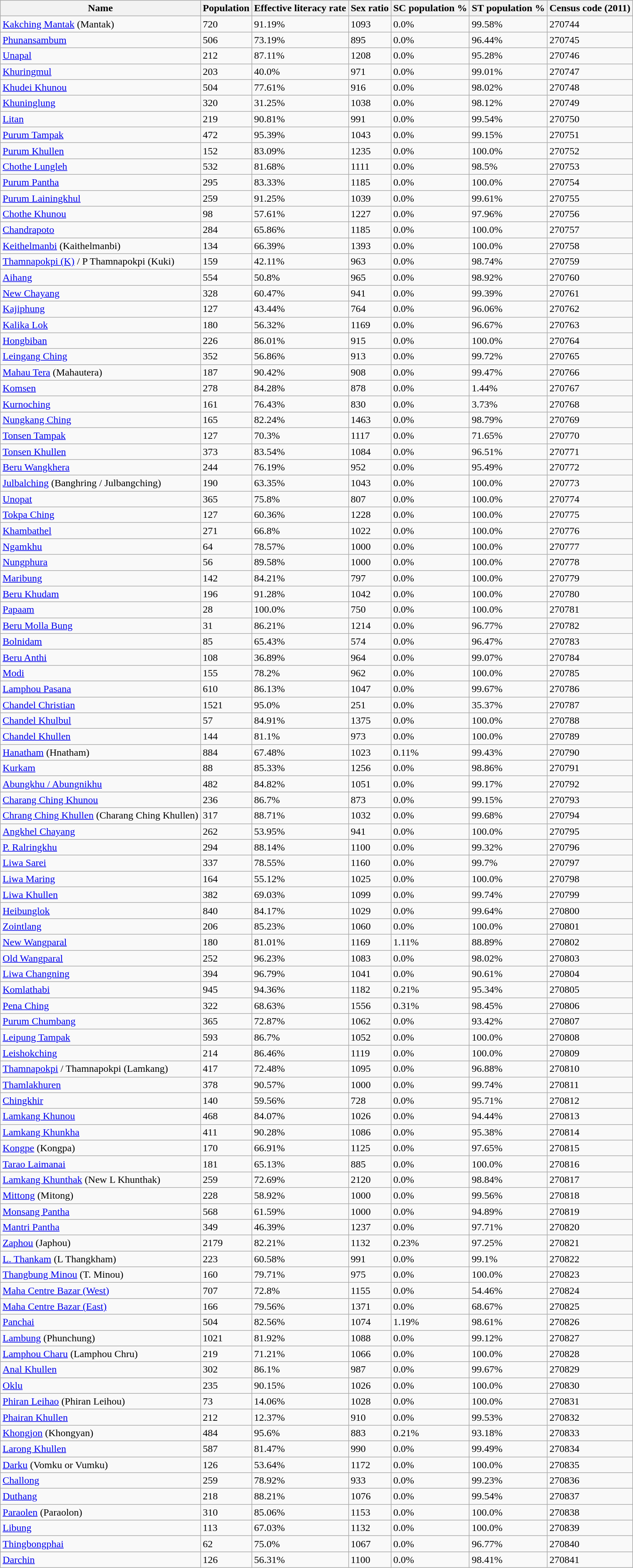<table class="wikitable sortable">
<tr>
<th>Name</th>
<th>Population</th>
<th>Effective literacy rate</th>
<th>Sex ratio</th>
<th>SC population %</th>
<th>ST population %</th>
<th>Census code (2011)</th>
</tr>
<tr>
<td><a href='#'>Kakching Mantak</a> (Mantak)</td>
<td>720</td>
<td>91.19%</td>
<td>1093</td>
<td>0.0%</td>
<td>99.58%</td>
<td>270744</td>
</tr>
<tr>
<td><a href='#'>Phunansambum</a></td>
<td>506</td>
<td>73.19%</td>
<td>895</td>
<td>0.0%</td>
<td>96.44%</td>
<td>270745</td>
</tr>
<tr>
<td><a href='#'>Unapal</a></td>
<td>212</td>
<td>87.11%</td>
<td>1208</td>
<td>0.0%</td>
<td>95.28%</td>
<td>270746</td>
</tr>
<tr>
<td><a href='#'>Khuringmul</a></td>
<td>203</td>
<td>40.0%</td>
<td>971</td>
<td>0.0%</td>
<td>99.01%</td>
<td>270747</td>
</tr>
<tr>
<td><a href='#'>Khudei Khunou</a></td>
<td>504</td>
<td>77.61%</td>
<td>916</td>
<td>0.0%</td>
<td>98.02%</td>
<td>270748</td>
</tr>
<tr>
<td><a href='#'>Khuninglung</a></td>
<td>320</td>
<td>31.25%</td>
<td>1038</td>
<td>0.0%</td>
<td>98.12%</td>
<td>270749</td>
</tr>
<tr>
<td><a href='#'>Litan</a></td>
<td>219</td>
<td>90.81%</td>
<td>991</td>
<td>0.0%</td>
<td>99.54%</td>
<td>270750</td>
</tr>
<tr>
<td><a href='#'>Purum Tampak</a></td>
<td>472</td>
<td>95.39%</td>
<td>1043</td>
<td>0.0%</td>
<td>99.15%</td>
<td>270751</td>
</tr>
<tr>
<td><a href='#'>Purum Khullen</a></td>
<td>152</td>
<td>83.09%</td>
<td>1235</td>
<td>0.0%</td>
<td>100.0%</td>
<td>270752</td>
</tr>
<tr>
<td><a href='#'>Chothe Lungleh</a></td>
<td>532</td>
<td>81.68%</td>
<td>1111</td>
<td>0.0%</td>
<td>98.5%</td>
<td>270753</td>
</tr>
<tr>
<td><a href='#'>Purum Pantha</a></td>
<td>295</td>
<td>83.33%</td>
<td>1185</td>
<td>0.0%</td>
<td>100.0%</td>
<td>270754</td>
</tr>
<tr>
<td><a href='#'>Purum Lainingkhul</a></td>
<td>259</td>
<td>91.25%</td>
<td>1039</td>
<td>0.0%</td>
<td>99.61%</td>
<td>270755</td>
</tr>
<tr>
<td><a href='#'>Chothe Khunou</a></td>
<td>98</td>
<td>57.61%</td>
<td>1227</td>
<td>0.0%</td>
<td>97.96%</td>
<td>270756</td>
</tr>
<tr>
<td><a href='#'>Chandrapoto</a></td>
<td>284</td>
<td>65.86%</td>
<td>1185</td>
<td>0.0%</td>
<td>100.0%</td>
<td>270757</td>
</tr>
<tr>
<td><a href='#'>Keithelmanbi</a> (Kaithelmanbi)</td>
<td>134</td>
<td>66.39%</td>
<td>1393</td>
<td>0.0%</td>
<td>100.0%</td>
<td>270758</td>
</tr>
<tr>
<td><a href='#'>Thamnapokpi (K)</a> / P Thamnapokpi (Kuki)</td>
<td>159</td>
<td>42.11%</td>
<td>963</td>
<td>0.0%</td>
<td>98.74%</td>
<td>270759</td>
</tr>
<tr>
<td><a href='#'>Aihang</a></td>
<td>554</td>
<td>50.8%</td>
<td>965</td>
<td>0.0%</td>
<td>98.92%</td>
<td>270760</td>
</tr>
<tr>
<td><a href='#'>New Chayang</a></td>
<td>328</td>
<td>60.47%</td>
<td>941</td>
<td>0.0%</td>
<td>99.39%</td>
<td>270761</td>
</tr>
<tr>
<td><a href='#'>Kajiphung</a></td>
<td>127</td>
<td>43.44%</td>
<td>764</td>
<td>0.0%</td>
<td>96.06%</td>
<td>270762</td>
</tr>
<tr>
<td><a href='#'>Kalika Lok</a></td>
<td>180</td>
<td>56.32%</td>
<td>1169</td>
<td>0.0%</td>
<td>96.67%</td>
<td>270763</td>
</tr>
<tr>
<td><a href='#'>Hongbiban</a></td>
<td>226</td>
<td>86.01%</td>
<td>915</td>
<td>0.0%</td>
<td>100.0%</td>
<td>270764</td>
</tr>
<tr>
<td><a href='#'>Leingang Ching</a></td>
<td>352</td>
<td>56.86%</td>
<td>913</td>
<td>0.0%</td>
<td>99.72%</td>
<td>270765</td>
</tr>
<tr>
<td><a href='#'>Mahau Tera</a> (Mahautera)</td>
<td>187</td>
<td>90.42%</td>
<td>908</td>
<td>0.0%</td>
<td>99.47%</td>
<td>270766</td>
</tr>
<tr>
<td><a href='#'>Komsen</a></td>
<td>278</td>
<td>84.28%</td>
<td>878</td>
<td>0.0%</td>
<td>1.44%</td>
<td>270767</td>
</tr>
<tr>
<td><a href='#'>Kurnoching</a></td>
<td>161</td>
<td>76.43%</td>
<td>830</td>
<td>0.0%</td>
<td>3.73%</td>
<td>270768</td>
</tr>
<tr>
<td><a href='#'>Nungkang Ching</a></td>
<td>165</td>
<td>82.24%</td>
<td>1463</td>
<td>0.0%</td>
<td>98.79%</td>
<td>270769</td>
</tr>
<tr>
<td><a href='#'>Tonsen Tampak</a></td>
<td>127</td>
<td>70.3%</td>
<td>1117</td>
<td>0.0%</td>
<td>71.65%</td>
<td>270770</td>
</tr>
<tr>
<td><a href='#'>Tonsen Khullen</a></td>
<td>373</td>
<td>83.54%</td>
<td>1084</td>
<td>0.0%</td>
<td>96.51%</td>
<td>270771</td>
</tr>
<tr>
<td><a href='#'>Beru Wangkhera</a></td>
<td>244</td>
<td>76.19%</td>
<td>952</td>
<td>0.0%</td>
<td>95.49%</td>
<td>270772</td>
</tr>
<tr>
<td><a href='#'>Julbalching</a> (Banghring / Julbangching)</td>
<td>190</td>
<td>63.35%</td>
<td>1043</td>
<td>0.0%</td>
<td>100.0%</td>
<td>270773</td>
</tr>
<tr>
<td><a href='#'>Unopat</a></td>
<td>365</td>
<td>75.8%</td>
<td>807</td>
<td>0.0%</td>
<td>100.0%</td>
<td>270774</td>
</tr>
<tr>
<td><a href='#'>Tokpa Ching</a></td>
<td>127</td>
<td>60.36%</td>
<td>1228</td>
<td>0.0%</td>
<td>100.0%</td>
<td>270775</td>
</tr>
<tr>
<td><a href='#'>Khambathel</a></td>
<td>271</td>
<td>66.8%</td>
<td>1022</td>
<td>0.0%</td>
<td>100.0%</td>
<td>270776</td>
</tr>
<tr>
<td><a href='#'>Ngamkhu</a></td>
<td>64</td>
<td>78.57%</td>
<td>1000</td>
<td>0.0%</td>
<td>100.0%</td>
<td>270777</td>
</tr>
<tr>
<td><a href='#'>Nungphura</a></td>
<td>56</td>
<td>89.58%</td>
<td>1000</td>
<td>0.0%</td>
<td>100.0%</td>
<td>270778</td>
</tr>
<tr>
<td><a href='#'>Maribung</a></td>
<td>142</td>
<td>84.21%</td>
<td>797</td>
<td>0.0%</td>
<td>100.0%</td>
<td>270779</td>
</tr>
<tr>
<td><a href='#'>Beru Khudam</a></td>
<td>196</td>
<td>91.28%</td>
<td>1042</td>
<td>0.0%</td>
<td>100.0%</td>
<td>270780</td>
</tr>
<tr>
<td><a href='#'>Papaam</a></td>
<td>28</td>
<td>100.0%</td>
<td>750</td>
<td>0.0%</td>
<td>100.0%</td>
<td>270781</td>
</tr>
<tr>
<td><a href='#'>Beru Molla Bung</a></td>
<td>31</td>
<td>86.21%</td>
<td>1214</td>
<td>0.0%</td>
<td>96.77%</td>
<td>270782</td>
</tr>
<tr>
<td><a href='#'>Bolnidam</a></td>
<td>85</td>
<td>65.43%</td>
<td>574</td>
<td>0.0%</td>
<td>96.47%</td>
<td>270783</td>
</tr>
<tr>
<td><a href='#'>Beru Anthi</a></td>
<td>108</td>
<td>36.89%</td>
<td>964</td>
<td>0.0%</td>
<td>99.07%</td>
<td>270784</td>
</tr>
<tr>
<td><a href='#'>Modi</a></td>
<td>155</td>
<td>78.2%</td>
<td>962</td>
<td>0.0%</td>
<td>100.0%</td>
<td>270785</td>
</tr>
<tr>
<td><a href='#'>Lamphou Pasana</a></td>
<td>610</td>
<td>86.13%</td>
<td>1047</td>
<td>0.0%</td>
<td>99.67%</td>
<td>270786</td>
</tr>
<tr>
<td><a href='#'>Chandel Christian</a></td>
<td>1521</td>
<td>95.0%</td>
<td>251</td>
<td>0.0%</td>
<td>35.37%</td>
<td>270787</td>
</tr>
<tr>
<td><a href='#'>Chandel Khulbul</a></td>
<td>57</td>
<td>84.91%</td>
<td>1375</td>
<td>0.0%</td>
<td>100.0%</td>
<td>270788</td>
</tr>
<tr>
<td><a href='#'>Chandel Khullen</a></td>
<td>144</td>
<td>81.1%</td>
<td>973</td>
<td>0.0%</td>
<td>100.0%</td>
<td>270789</td>
</tr>
<tr>
<td><a href='#'>Hanatham</a> (Hnatham)</td>
<td>884</td>
<td>67.48%</td>
<td>1023</td>
<td>0.11%</td>
<td>99.43%</td>
<td>270790</td>
</tr>
<tr>
<td><a href='#'>Kurkam</a></td>
<td>88</td>
<td>85.33%</td>
<td>1256</td>
<td>0.0%</td>
<td>98.86%</td>
<td>270791</td>
</tr>
<tr>
<td><a href='#'>Abungkhu / Abungnikhu</a></td>
<td>482</td>
<td>84.82%</td>
<td>1051</td>
<td>0.0%</td>
<td>99.17%</td>
<td>270792</td>
</tr>
<tr>
<td><a href='#'>Charang Ching Khunou</a></td>
<td>236</td>
<td>86.7%</td>
<td>873</td>
<td>0.0%</td>
<td>99.15%</td>
<td>270793</td>
</tr>
<tr>
<td><a href='#'>Chrang Ching Khullen</a> (Charang Ching Khullen)</td>
<td>317</td>
<td>88.71%</td>
<td>1032</td>
<td>0.0%</td>
<td>99.68%</td>
<td>270794</td>
</tr>
<tr>
<td><a href='#'>Angkhel Chayang</a></td>
<td>262</td>
<td>53.95%</td>
<td>941</td>
<td>0.0%</td>
<td>100.0%</td>
<td>270795</td>
</tr>
<tr>
<td><a href='#'>P. Ralringkhu</a></td>
<td>294</td>
<td>88.14%</td>
<td>1100</td>
<td>0.0%</td>
<td>99.32%</td>
<td>270796</td>
</tr>
<tr>
<td><a href='#'>Liwa Sarei</a></td>
<td>337</td>
<td>78.55%</td>
<td>1160</td>
<td>0.0%</td>
<td>99.7%</td>
<td>270797</td>
</tr>
<tr>
<td><a href='#'>Liwa Maring</a></td>
<td>164</td>
<td>55.12%</td>
<td>1025</td>
<td>0.0%</td>
<td>100.0%</td>
<td>270798</td>
</tr>
<tr>
<td><a href='#'>Liwa Khullen</a></td>
<td>382</td>
<td>69.03%</td>
<td>1099</td>
<td>0.0%</td>
<td>99.74%</td>
<td>270799</td>
</tr>
<tr>
<td><a href='#'>Heibunglok</a></td>
<td>840</td>
<td>84.17%</td>
<td>1029</td>
<td>0.0%</td>
<td>99.64%</td>
<td>270800</td>
</tr>
<tr>
<td><a href='#'>Zointlang</a></td>
<td>206</td>
<td>85.23%</td>
<td>1060</td>
<td>0.0%</td>
<td>100.0%</td>
<td>270801</td>
</tr>
<tr>
<td><a href='#'>New Wangparal</a></td>
<td>180</td>
<td>81.01%</td>
<td>1169</td>
<td>1.11%</td>
<td>88.89%</td>
<td>270802</td>
</tr>
<tr>
<td><a href='#'>Old Wangparal</a></td>
<td>252</td>
<td>96.23%</td>
<td>1083</td>
<td>0.0%</td>
<td>98.02%</td>
<td>270803</td>
</tr>
<tr>
<td><a href='#'>Liwa Changning</a></td>
<td>394</td>
<td>96.79%</td>
<td>1041</td>
<td>0.0%</td>
<td>90.61%</td>
<td>270804</td>
</tr>
<tr>
<td><a href='#'>Komlathabi</a></td>
<td>945</td>
<td>94.36%</td>
<td>1182</td>
<td>0.21%</td>
<td>95.34%</td>
<td>270805</td>
</tr>
<tr>
<td><a href='#'>Pena Ching</a></td>
<td>322</td>
<td>68.63%</td>
<td>1556</td>
<td>0.31%</td>
<td>98.45%</td>
<td>270806</td>
</tr>
<tr>
<td><a href='#'>Purum Chumbang</a></td>
<td>365</td>
<td>72.87%</td>
<td>1062</td>
<td>0.0%</td>
<td>93.42%</td>
<td>270807</td>
</tr>
<tr>
<td><a href='#'>Leipung Tampak</a></td>
<td>593</td>
<td>86.7%</td>
<td>1052</td>
<td>0.0%</td>
<td>100.0%</td>
<td>270808</td>
</tr>
<tr>
<td><a href='#'>Leishokching</a></td>
<td>214</td>
<td>86.46%</td>
<td>1119</td>
<td>0.0%</td>
<td>100.0%</td>
<td>270809</td>
</tr>
<tr>
<td><a href='#'>Thamnapokpi</a> / Thamnapokpi (Lamkang)</td>
<td>417</td>
<td>72.48%</td>
<td>1095</td>
<td>0.0%</td>
<td>96.88%</td>
<td>270810</td>
</tr>
<tr>
<td><a href='#'>Thamlakhuren</a></td>
<td>378</td>
<td>90.57%</td>
<td>1000</td>
<td>0.0%</td>
<td>99.74%</td>
<td>270811</td>
</tr>
<tr>
<td><a href='#'>Chingkhir</a></td>
<td>140</td>
<td>59.56%</td>
<td>728</td>
<td>0.0%</td>
<td>95.71%</td>
<td>270812</td>
</tr>
<tr>
<td><a href='#'>Lamkang Khunou</a></td>
<td>468</td>
<td>84.07%</td>
<td>1026</td>
<td>0.0%</td>
<td>94.44%</td>
<td>270813</td>
</tr>
<tr>
<td><a href='#'>Lamkang Khunkha</a></td>
<td>411</td>
<td>90.28%</td>
<td>1086</td>
<td>0.0%</td>
<td>95.38%</td>
<td>270814</td>
</tr>
<tr>
<td><a href='#'>Kongpe</a> (Kongpa)</td>
<td>170</td>
<td>66.91%</td>
<td>1125</td>
<td>0.0%</td>
<td>97.65%</td>
<td>270815</td>
</tr>
<tr>
<td><a href='#'>Tarao Laimanai</a></td>
<td>181</td>
<td>65.13%</td>
<td>885</td>
<td>0.0%</td>
<td>100.0%</td>
<td>270816</td>
</tr>
<tr>
<td><a href='#'>Lamkang Khunthak</a> (New L Khunthak)</td>
<td>259</td>
<td>72.69%</td>
<td>2120</td>
<td>0.0%</td>
<td>98.84%</td>
<td>270817</td>
</tr>
<tr>
<td><a href='#'>Mittong</a> (Mitong)</td>
<td>228</td>
<td>58.92%</td>
<td>1000</td>
<td>0.0%</td>
<td>99.56%</td>
<td>270818</td>
</tr>
<tr>
<td><a href='#'>Monsang Pantha</a></td>
<td>568</td>
<td>61.59%</td>
<td>1000</td>
<td>0.0%</td>
<td>94.89%</td>
<td>270819</td>
</tr>
<tr>
<td><a href='#'>Mantri Pantha</a></td>
<td>349</td>
<td>46.39%</td>
<td>1237</td>
<td>0.0%</td>
<td>97.71%</td>
<td>270820</td>
</tr>
<tr>
<td><a href='#'>Zaphou</a> (Japhou)</td>
<td>2179</td>
<td>82.21%</td>
<td>1132</td>
<td>0.23%</td>
<td>97.25%</td>
<td>270821</td>
</tr>
<tr>
<td><a href='#'>L. Thankam</a> (L Thangkham)</td>
<td>223</td>
<td>60.58%</td>
<td>991</td>
<td>0.0%</td>
<td>99.1%</td>
<td>270822</td>
</tr>
<tr>
<td><a href='#'>Thangbung Minou</a> (T. Minou)</td>
<td>160</td>
<td>79.71%</td>
<td>975</td>
<td>0.0%</td>
<td>100.0%</td>
<td>270823</td>
</tr>
<tr>
<td><a href='#'>Maha Centre Bazar (West)</a></td>
<td>707</td>
<td>72.8%</td>
<td>1155</td>
<td>0.0%</td>
<td>54.46%</td>
<td>270824</td>
</tr>
<tr>
<td><a href='#'>Maha Centre Bazar (East)</a></td>
<td>166</td>
<td>79.56%</td>
<td>1371</td>
<td>0.0%</td>
<td>68.67%</td>
<td>270825</td>
</tr>
<tr>
<td><a href='#'>Panchai</a></td>
<td>504</td>
<td>82.56%</td>
<td>1074</td>
<td>1.19%</td>
<td>98.61%</td>
<td>270826</td>
</tr>
<tr>
<td><a href='#'>Lambung</a> (Phunchung)</td>
<td>1021</td>
<td>81.92%</td>
<td>1088</td>
<td>0.0%</td>
<td>99.12%</td>
<td>270827</td>
</tr>
<tr>
<td><a href='#'>Lamphou Charu</a> (Lamphou Chru)</td>
<td>219</td>
<td>71.21%</td>
<td>1066</td>
<td>0.0%</td>
<td>100.0%</td>
<td>270828</td>
</tr>
<tr>
<td><a href='#'>Anal Khullen</a></td>
<td>302</td>
<td>86.1%</td>
<td>987</td>
<td>0.0%</td>
<td>99.67%</td>
<td>270829</td>
</tr>
<tr>
<td><a href='#'>Oklu</a></td>
<td>235</td>
<td>90.15%</td>
<td>1026</td>
<td>0.0%</td>
<td>100.0%</td>
<td>270830</td>
</tr>
<tr>
<td><a href='#'>Phiran Leihao</a> (Phiran Leihou)</td>
<td>73</td>
<td>14.06%</td>
<td>1028</td>
<td>0.0%</td>
<td>100.0%</td>
<td>270831</td>
</tr>
<tr>
<td><a href='#'>Phairan Khullen</a></td>
<td>212</td>
<td>12.37%</td>
<td>910</td>
<td>0.0%</td>
<td>99.53%</td>
<td>270832</td>
</tr>
<tr>
<td><a href='#'>Khongjon</a> (Khongyan)</td>
<td>484</td>
<td>95.6%</td>
<td>883</td>
<td>0.21%</td>
<td>93.18%</td>
<td>270833</td>
</tr>
<tr>
<td><a href='#'>Larong Khullen</a></td>
<td>587</td>
<td>81.47%</td>
<td>990</td>
<td>0.0%</td>
<td>99.49%</td>
<td>270834</td>
</tr>
<tr>
<td><a href='#'>Darku</a> (Vomku or Vumku)</td>
<td>126</td>
<td>53.64%</td>
<td>1172</td>
<td>0.0%</td>
<td>100.0%</td>
<td>270835</td>
</tr>
<tr>
<td><a href='#'>Challong</a></td>
<td>259</td>
<td>78.92%</td>
<td>933</td>
<td>0.0%</td>
<td>99.23%</td>
<td>270836</td>
</tr>
<tr>
<td><a href='#'>Duthang</a></td>
<td>218</td>
<td>88.21%</td>
<td>1076</td>
<td>0.0%</td>
<td>99.54%</td>
<td>270837</td>
</tr>
<tr>
<td><a href='#'>Paraolen</a> (Paraolon)</td>
<td>310</td>
<td>85.06%</td>
<td>1153</td>
<td>0.0%</td>
<td>100.0%</td>
<td>270838</td>
</tr>
<tr>
<td><a href='#'>Libung</a></td>
<td>113</td>
<td>67.03%</td>
<td>1132</td>
<td>0.0%</td>
<td>100.0%</td>
<td>270839</td>
</tr>
<tr>
<td><a href='#'>Thingbongphai</a></td>
<td>62</td>
<td>75.0%</td>
<td>1067</td>
<td>0.0%</td>
<td>96.77%</td>
<td>270840</td>
</tr>
<tr>
<td><a href='#'>Darchin</a></td>
<td>126</td>
<td>56.31%</td>
<td>1100</td>
<td>0.0%</td>
<td>98.41%</td>
<td>270841</td>
</tr>
</table>
